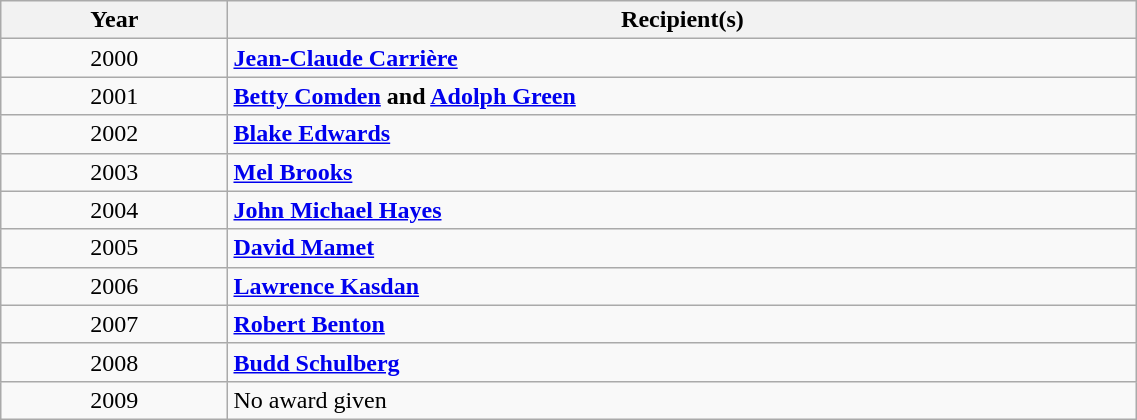<table class="wikitable" style="width: 60%;">
<tr>
<th width="20%">Year</th>
<th width="80%">Recipient(s)</th>
</tr>
<tr>
<td style="text-align:center;">2000</td>
<td><strong><a href='#'>Jean-Claude Carrière</a></strong></td>
</tr>
<tr>
<td style="text-align:center;">2001</td>
<td><strong><a href='#'>Betty Comden</a> and <a href='#'>Adolph Green</a></strong></td>
</tr>
<tr>
<td style="text-align:center;">2002</td>
<td><strong><a href='#'>Blake Edwards</a></strong></td>
</tr>
<tr>
<td style="text-align:center;">2003</td>
<td><strong><a href='#'>Mel Brooks</a></strong></td>
</tr>
<tr>
<td style="text-align:center;">2004</td>
<td><strong><a href='#'>John Michael Hayes</a></strong></td>
</tr>
<tr>
<td style="text-align:center;">2005</td>
<td><strong><a href='#'>David Mamet</a></strong></td>
</tr>
<tr>
<td style="text-align:center;">2006</td>
<td><strong><a href='#'>Lawrence Kasdan</a></strong></td>
</tr>
<tr>
<td style="text-align:center;">2007</td>
<td><strong><a href='#'>Robert Benton</a></strong></td>
</tr>
<tr>
<td style="text-align:center;">2008</td>
<td><strong><a href='#'>Budd Schulberg</a></strong></td>
</tr>
<tr>
<td style="text-align:center;">2009</td>
<td>No award given</td>
</tr>
</table>
